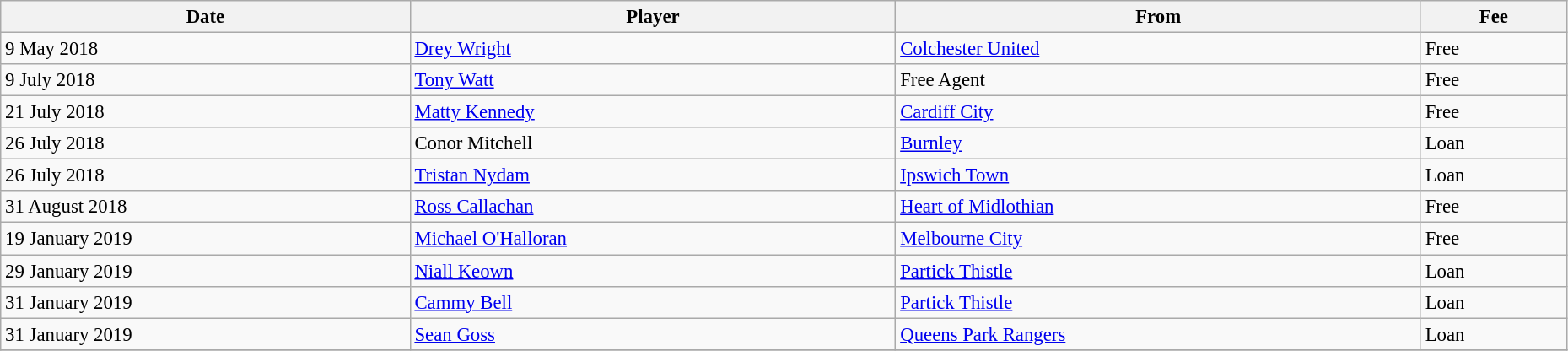<table class="wikitable" style="font-size:95%;width:98%; text-align:left">
<tr>
<th>Date</th>
<th>Player</th>
<th>From</th>
<th>Fee</th>
</tr>
<tr>
<td>9 May 2018</td>
<td> <a href='#'>Drey Wright</a></td>
<td> <a href='#'>Colchester United</a></td>
<td>Free</td>
</tr>
<tr>
<td>9 July 2018</td>
<td> <a href='#'>Tony Watt</a></td>
<td>Free Agent</td>
<td>Free</td>
</tr>
<tr>
<td>21 July 2018</td>
<td> <a href='#'>Matty Kennedy</a></td>
<td> <a href='#'>Cardiff City</a></td>
<td>Free</td>
</tr>
<tr>
<td>26 July 2018</td>
<td> Conor Mitchell</td>
<td> <a href='#'>Burnley</a></td>
<td>Loan</td>
</tr>
<tr>
<td>26 July 2018</td>
<td> <a href='#'>Tristan Nydam</a></td>
<td> <a href='#'>Ipswich Town</a></td>
<td>Loan</td>
</tr>
<tr>
<td>31 August 2018</td>
<td> <a href='#'>Ross Callachan</a></td>
<td> <a href='#'>Heart of Midlothian</a></td>
<td>Free</td>
</tr>
<tr>
<td>19 January 2019</td>
<td> <a href='#'>Michael O'Halloran</a></td>
<td> <a href='#'>Melbourne City</a></td>
<td>Free</td>
</tr>
<tr>
<td>29 January 2019</td>
<td> <a href='#'>Niall Keown</a></td>
<td> <a href='#'>Partick Thistle</a></td>
<td>Loan</td>
</tr>
<tr>
<td>31 January 2019</td>
<td> <a href='#'>Cammy Bell</a></td>
<td> <a href='#'>Partick Thistle</a></td>
<td>Loan</td>
</tr>
<tr>
<td>31 January 2019</td>
<td> <a href='#'>Sean Goss</a></td>
<td> <a href='#'>Queens Park Rangers</a></td>
<td>Loan</td>
</tr>
<tr>
</tr>
</table>
